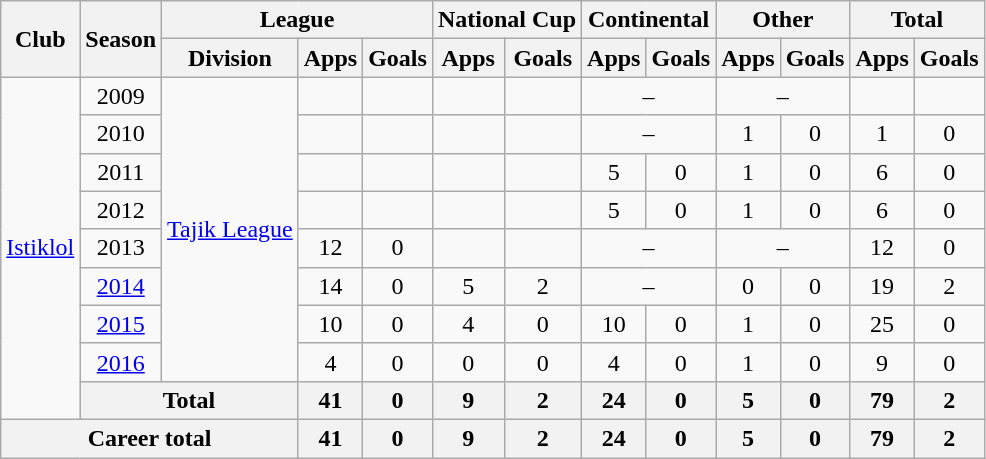<table class="wikitable" style="text-align: center;">
<tr>
<th rowspan="2">Club</th>
<th rowspan="2">Season</th>
<th colspan="3">League</th>
<th colspan="2">National Cup</th>
<th colspan="2">Continental</th>
<th colspan="2">Other</th>
<th colspan="2">Total</th>
</tr>
<tr>
<th>Division</th>
<th>Apps</th>
<th>Goals</th>
<th>Apps</th>
<th>Goals</th>
<th>Apps</th>
<th>Goals</th>
<th>Apps</th>
<th>Goals</th>
<th>Apps</th>
<th>Goals</th>
</tr>
<tr>
<td rowspan="9" valign="center"><a href='#'>Istiklol</a></td>
<td>2009</td>
<td rowspan="8" valign="center"><a href='#'>Tajik League</a></td>
<td></td>
<td></td>
<td></td>
<td></td>
<td colspan="2">–</td>
<td colspan="2">–</td>
<td></td>
<td></td>
</tr>
<tr>
<td>2010</td>
<td></td>
<td></td>
<td></td>
<td></td>
<td colspan="2">–</td>
<td>1</td>
<td>0</td>
<td>1</td>
<td>0</td>
</tr>
<tr>
<td>2011</td>
<td></td>
<td></td>
<td></td>
<td></td>
<td>5</td>
<td>0</td>
<td>1</td>
<td>0</td>
<td>6</td>
<td>0</td>
</tr>
<tr>
<td>2012</td>
<td></td>
<td></td>
<td></td>
<td></td>
<td>5</td>
<td>0</td>
<td>1</td>
<td>0</td>
<td>6</td>
<td>0</td>
</tr>
<tr>
<td>2013</td>
<td>12</td>
<td>0</td>
<td></td>
<td></td>
<td colspan="2">–</td>
<td colspan="2">–</td>
<td>12</td>
<td>0</td>
</tr>
<tr>
<td><a href='#'>2014</a></td>
<td>14</td>
<td>0</td>
<td>5</td>
<td>2</td>
<td colspan="2">–</td>
<td>0</td>
<td>0</td>
<td>19</td>
<td>2</td>
</tr>
<tr>
<td><a href='#'>2015</a></td>
<td>10</td>
<td>0</td>
<td>4</td>
<td>0</td>
<td>10</td>
<td>0</td>
<td>1</td>
<td>0</td>
<td>25</td>
<td>0</td>
</tr>
<tr>
<td><a href='#'>2016</a></td>
<td>4</td>
<td>0</td>
<td>0</td>
<td>0</td>
<td>4</td>
<td>0</td>
<td>1</td>
<td>0</td>
<td>9</td>
<td>0</td>
</tr>
<tr>
<th colspan="2">Total</th>
<th>41</th>
<th>0</th>
<th>9</th>
<th>2</th>
<th>24</th>
<th>0</th>
<th>5</th>
<th>0</th>
<th>79</th>
<th>2</th>
</tr>
<tr>
<th colspan="3">Career total</th>
<th>41</th>
<th>0</th>
<th>9</th>
<th>2</th>
<th>24</th>
<th>0</th>
<th>5</th>
<th>0</th>
<th>79</th>
<th>2</th>
</tr>
</table>
